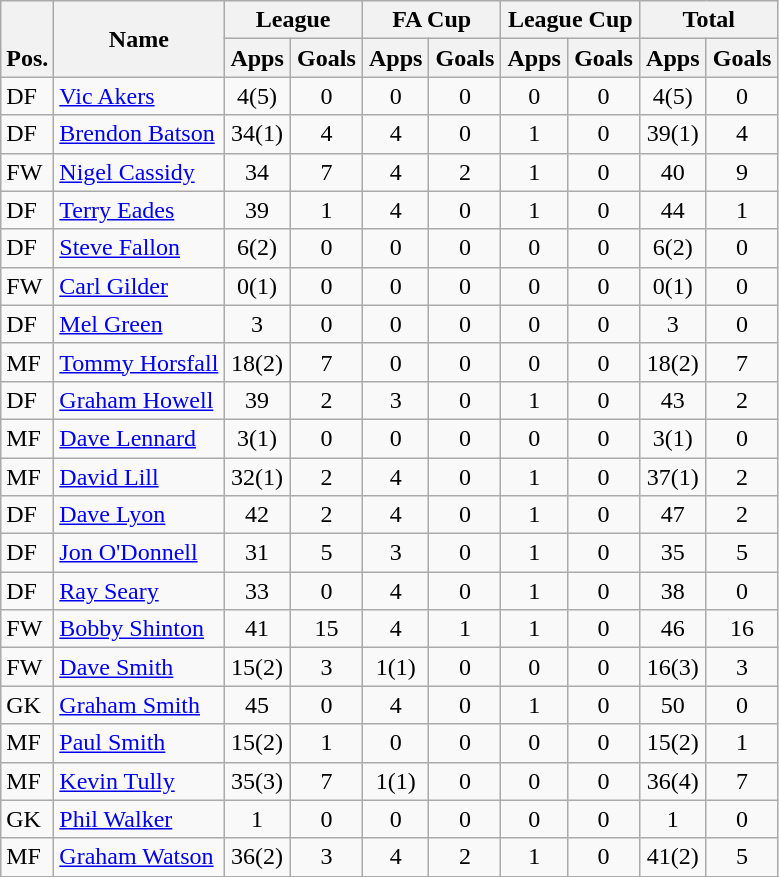<table class="wikitable" style="text-align:center">
<tr>
<th rowspan="2" valign="bottom">Pos.</th>
<th rowspan="2">Name</th>
<th colspan="2" width="85">League</th>
<th colspan="2" width="85">FA Cup</th>
<th colspan="2" width="85">League Cup</th>
<th colspan="2" width="85">Total</th>
</tr>
<tr>
<th>Apps</th>
<th>Goals</th>
<th>Apps</th>
<th>Goals</th>
<th>Apps</th>
<th>Goals</th>
<th>Apps</th>
<th>Goals</th>
</tr>
<tr>
<td align="left">DF</td>
<td align="left"> <a href='#'>Vic Akers</a></td>
<td>4(5)</td>
<td>0</td>
<td>0</td>
<td>0</td>
<td>0</td>
<td>0</td>
<td>4(5)</td>
<td>0</td>
</tr>
<tr>
<td align="left">DF</td>
<td align="left"> <a href='#'>Brendon Batson</a></td>
<td>34(1)</td>
<td>4</td>
<td>4</td>
<td>0</td>
<td>1</td>
<td>0</td>
<td>39(1)</td>
<td>4</td>
</tr>
<tr>
<td align="left">FW</td>
<td align="left"> <a href='#'>Nigel Cassidy</a></td>
<td>34</td>
<td>7</td>
<td>4</td>
<td>2</td>
<td>1</td>
<td>0</td>
<td>40</td>
<td>9</td>
</tr>
<tr>
<td align="left">DF</td>
<td align="left"> <a href='#'>Terry Eades</a></td>
<td>39</td>
<td>1</td>
<td>4</td>
<td>0</td>
<td>1</td>
<td>0</td>
<td>44</td>
<td>1</td>
</tr>
<tr>
<td align="left">DF</td>
<td align="left"> <a href='#'>Steve Fallon</a></td>
<td>6(2)</td>
<td>0</td>
<td>0</td>
<td>0</td>
<td>0</td>
<td>0</td>
<td>6(2)</td>
<td>0</td>
</tr>
<tr>
<td align="left">FW</td>
<td align="left"> <a href='#'>Carl Gilder</a></td>
<td>0(1)</td>
<td>0</td>
<td>0</td>
<td>0</td>
<td>0</td>
<td>0</td>
<td>0(1)</td>
<td>0</td>
</tr>
<tr>
<td align="left">DF</td>
<td align="left"> <a href='#'>Mel Green</a></td>
<td>3</td>
<td>0</td>
<td>0</td>
<td>0</td>
<td>0</td>
<td>0</td>
<td>3</td>
<td>0</td>
</tr>
<tr>
<td align="left">MF</td>
<td align="left"> <a href='#'>Tommy Horsfall</a></td>
<td>18(2)</td>
<td>7</td>
<td>0</td>
<td>0</td>
<td>0</td>
<td>0</td>
<td>18(2)</td>
<td>7</td>
</tr>
<tr>
<td align="left">DF</td>
<td align="left"> <a href='#'>Graham Howell</a></td>
<td>39</td>
<td>2</td>
<td>3</td>
<td>0</td>
<td>1</td>
<td>0</td>
<td>43</td>
<td>2</td>
</tr>
<tr>
<td align="left">MF</td>
<td align="left"> <a href='#'>Dave Lennard</a></td>
<td>3(1)</td>
<td>0</td>
<td>0</td>
<td>0</td>
<td>0</td>
<td>0</td>
<td>3(1)</td>
<td>0</td>
</tr>
<tr>
<td align="left">MF</td>
<td align="left"> <a href='#'>David Lill</a></td>
<td>32(1)</td>
<td>2</td>
<td>4</td>
<td>0</td>
<td>1</td>
<td>0</td>
<td>37(1)</td>
<td>2</td>
</tr>
<tr>
<td align="left">DF</td>
<td align="left"> <a href='#'>Dave Lyon</a></td>
<td>42</td>
<td>2</td>
<td>4</td>
<td>0</td>
<td>1</td>
<td>0</td>
<td>47</td>
<td>2</td>
</tr>
<tr>
<td align="left">DF</td>
<td align="left"> <a href='#'>Jon O'Donnell</a></td>
<td>31</td>
<td>5</td>
<td>3</td>
<td>0</td>
<td>1</td>
<td>0</td>
<td>35</td>
<td>5</td>
</tr>
<tr>
<td align="left">DF</td>
<td align="left"> <a href='#'>Ray Seary</a></td>
<td>33</td>
<td>0</td>
<td>4</td>
<td>0</td>
<td>1</td>
<td>0</td>
<td>38</td>
<td>0</td>
</tr>
<tr>
<td align="left">FW</td>
<td align="left"> <a href='#'>Bobby Shinton</a></td>
<td>41</td>
<td>15</td>
<td>4</td>
<td>1</td>
<td>1</td>
<td>0</td>
<td>46</td>
<td>16</td>
</tr>
<tr>
<td align="left">FW</td>
<td align="left"> <a href='#'>Dave Smith</a></td>
<td>15(2)</td>
<td>3</td>
<td>1(1)</td>
<td>0</td>
<td>0</td>
<td>0</td>
<td>16(3)</td>
<td>3</td>
</tr>
<tr>
<td align="left">GK</td>
<td align="left"> <a href='#'>Graham Smith</a></td>
<td>45</td>
<td>0</td>
<td>4</td>
<td>0</td>
<td>1</td>
<td>0</td>
<td>50</td>
<td>0</td>
</tr>
<tr>
<td align="left">MF</td>
<td align="left"> <a href='#'>Paul Smith</a></td>
<td>15(2)</td>
<td>1</td>
<td>0</td>
<td>0</td>
<td>0</td>
<td>0</td>
<td>15(2)</td>
<td>1</td>
</tr>
<tr>
<td align="left">MF</td>
<td align="left"> <a href='#'>Kevin Tully</a></td>
<td>35(3)</td>
<td>7</td>
<td>1(1)</td>
<td>0</td>
<td>0</td>
<td>0</td>
<td>36(4)</td>
<td>7</td>
</tr>
<tr>
<td align="left">GK</td>
<td align="left"> <a href='#'>Phil Walker</a></td>
<td>1</td>
<td>0</td>
<td>0</td>
<td>0</td>
<td>0</td>
<td>0</td>
<td>1</td>
<td>0</td>
</tr>
<tr>
<td align="left">MF</td>
<td align="left"> <a href='#'>Graham Watson</a></td>
<td>36(2)</td>
<td>3</td>
<td>4</td>
<td>2</td>
<td>1</td>
<td>0</td>
<td>41(2)</td>
<td>5</td>
</tr>
<tr>
</tr>
</table>
